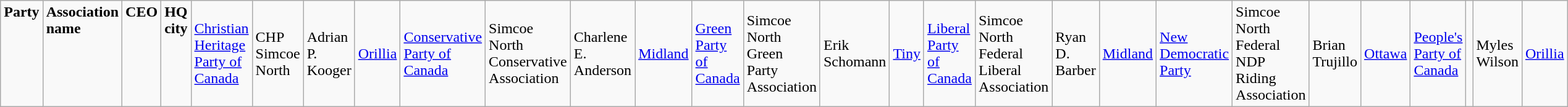<table class="wikitable">
<tr>
<td colspan="2" rowspan="1" align="left" valign="top"><strong>Party</strong></td>
<td valign="top"><strong>Association name</strong></td>
<td valign="top"><strong>CEO</strong></td>
<td valign="top"><strong>HQ city</strong><br></td>
<td><a href='#'>Christian Heritage Party of Canada</a></td>
<td>CHP Simcoe North</td>
<td>Adrian P. Kooger</td>
<td><a href='#'>Orillia</a><br></td>
<td><a href='#'>Conservative Party of Canada</a></td>
<td>Simcoe North Conservative Association</td>
<td>Charlene E. Anderson</td>
<td><a href='#'>Midland</a><br></td>
<td><a href='#'>Green Party of Canada</a></td>
<td>Simcoe North Green Party Association</td>
<td>Erik Schomann</td>
<td><a href='#'>Tiny</a><br></td>
<td><a href='#'>Liberal Party of Canada</a></td>
<td>Simcoe North Federal Liberal Association</td>
<td>Ryan D. Barber</td>
<td><a href='#'>Midland</a><br></td>
<td><a href='#'>New Democratic Party</a></td>
<td>Simcoe North Federal NDP Riding Association</td>
<td>Brian Trujillo</td>
<td><a href='#'>Ottawa</a><br></td>
<td><a href='#'>People's Party of Canada</a></td>
<td></td>
<td>Myles Wilson</td>
<td><a href='#'>Orillia</a></td>
</tr>
</table>
